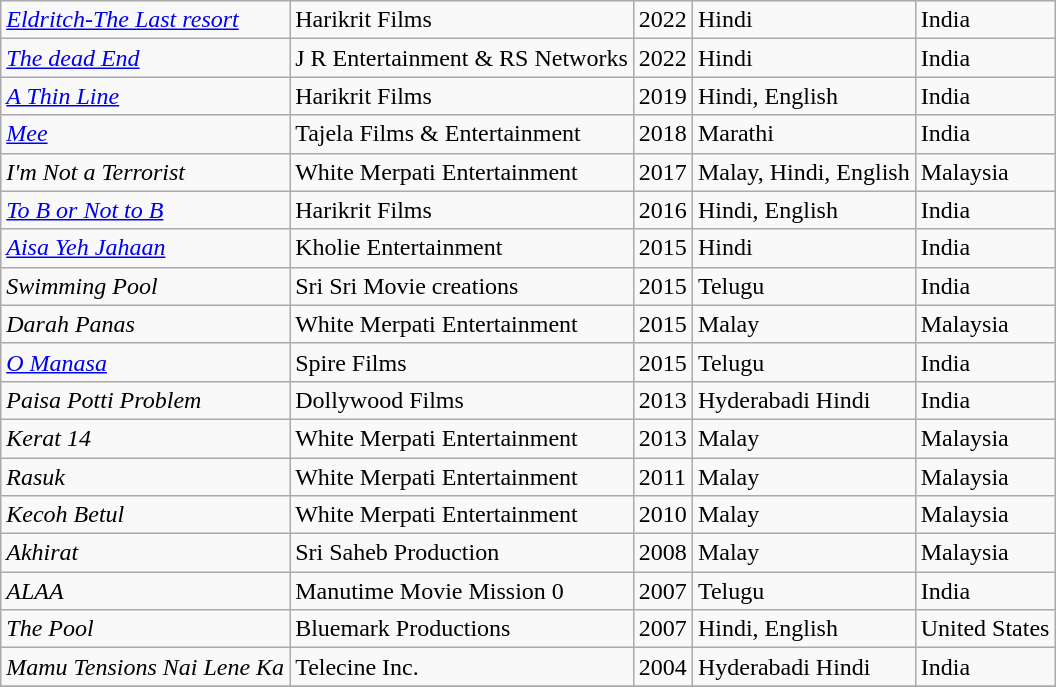<table class="wikitable">
<tr>
<td><em><a href='#'>Eldritch-The Last resort</a></em></td>
<td>Harikrit Films</td>
<td>2022</td>
<td>Hindi</td>
<td>India</td>
</tr>
<tr>
<td><em><a href='#'>The dead End</a></em></td>
<td>J R Entertainment & RS Networks</td>
<td>2022</td>
<td>Hindi</td>
<td>India</td>
</tr>
<tr>
<td><em><a href='#'>A Thin Line</a></em></td>
<td>Harikrit Films</td>
<td>2019</td>
<td>Hindi, English</td>
<td>India</td>
</tr>
<tr>
<td><em><a href='#'>Mee</a></em></td>
<td>Tajela Films & Entertainment</td>
<td>2018</td>
<td>Marathi</td>
<td>India</td>
</tr>
<tr>
<td><em>I'm Not a Terrorist</em></td>
<td>White Merpati Entertainment</td>
<td>2017</td>
<td>Malay, Hindi, English</td>
<td>Malaysia</td>
</tr>
<tr>
<td><em><a href='#'>To B or Not to B</a></em></td>
<td>Harikrit Films</td>
<td>2016</td>
<td>Hindi, English</td>
<td>India</td>
</tr>
<tr>
<td><em><a href='#'>Aisa Yeh Jahaan</a></em></td>
<td>Kholie Entertainment</td>
<td>2015</td>
<td>Hindi</td>
<td>India</td>
</tr>
<tr>
<td><em>Swimming Pool</em></td>
<td>Sri Sri Movie creations</td>
<td>2015</td>
<td>Telugu</td>
<td>India</td>
</tr>
<tr>
<td><em>Darah Panas</em></td>
<td>White Merpati Entertainment</td>
<td>2015</td>
<td>Malay</td>
<td>Malaysia</td>
</tr>
<tr>
<td><em><a href='#'>O Manasa</a></em></td>
<td>Spire Films</td>
<td>2015</td>
<td>Telugu</td>
<td>India</td>
</tr>
<tr>
<td><em>Paisa Potti Problem</em></td>
<td>Dollywood Films</td>
<td>2013</td>
<td>Hyderabadi Hindi</td>
<td>India</td>
</tr>
<tr>
<td><em>Kerat 14</em></td>
<td>White Merpati Entertainment</td>
<td>2013</td>
<td>Malay</td>
<td>Malaysia</td>
</tr>
<tr>
<td><em>Rasuk</em></td>
<td>White Merpati Entertainment</td>
<td>2011</td>
<td>Malay</td>
<td>Malaysia</td>
</tr>
<tr>
<td><em>Kecoh Betul</em></td>
<td>White Merpati Entertainment</td>
<td>2010</td>
<td>Malay</td>
<td>Malaysia</td>
</tr>
<tr>
<td><em>Akhirat</em></td>
<td>Sri Saheb Production</td>
<td>2008</td>
<td>Malay</td>
<td>Malaysia</td>
</tr>
<tr>
<td><em>ALAA</em></td>
<td>Manutime Movie Mission 0</td>
<td>2007</td>
<td>Telugu</td>
<td>India</td>
</tr>
<tr>
<td><em>The Pool</em></td>
<td>Bluemark Productions</td>
<td>2007</td>
<td>Hindi, English</td>
<td>United States</td>
</tr>
<tr>
<td><em>Mamu Tensions Nai Lene Ka</em></td>
<td>Telecine Inc.</td>
<td>2004</td>
<td>Hyderabadi Hindi</td>
<td>India</td>
</tr>
<tr>
</tr>
</table>
